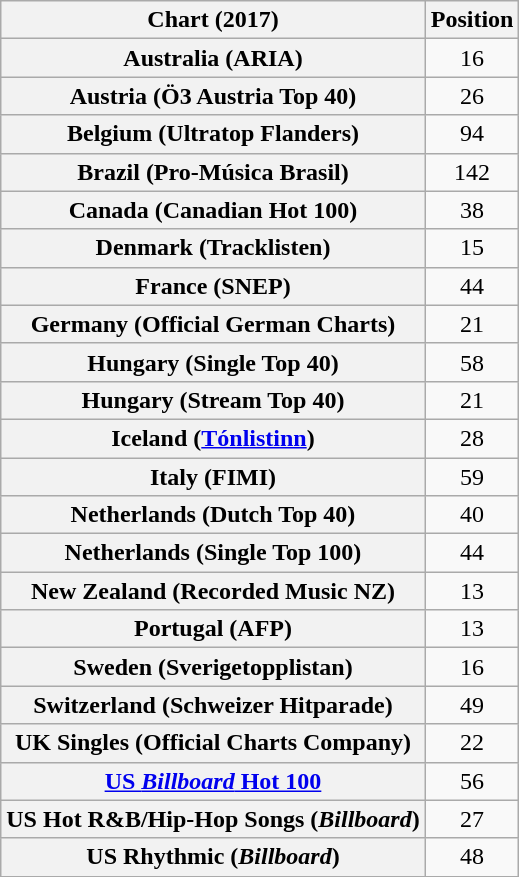<table class="wikitable sortable plainrowheaders" style="text-align:center">
<tr>
<th scope="col">Chart (2017)</th>
<th scope="col">Position</th>
</tr>
<tr>
<th scope="row">Australia (ARIA)</th>
<td>16</td>
</tr>
<tr>
<th scope="row">Austria (Ö3 Austria Top 40)</th>
<td>26</td>
</tr>
<tr>
<th scope="row">Belgium (Ultratop Flanders)</th>
<td>94</td>
</tr>
<tr>
<th scope="row">Brazil (Pro-Música Brasil)</th>
<td>142</td>
</tr>
<tr>
<th scope="row">Canada (Canadian Hot 100)</th>
<td>38</td>
</tr>
<tr>
<th scope="row">Denmark (Tracklisten)</th>
<td>15</td>
</tr>
<tr>
<th scope="row">France (SNEP)</th>
<td>44</td>
</tr>
<tr>
<th scope="row">Germany (Official German Charts)</th>
<td>21</td>
</tr>
<tr>
<th scope="row">Hungary (Single Top 40)</th>
<td>58</td>
</tr>
<tr>
<th scope="row">Hungary (Stream Top 40)</th>
<td>21</td>
</tr>
<tr>
<th scope="row">Iceland (<a href='#'>Tónlistinn</a>)</th>
<td>28</td>
</tr>
<tr>
<th scope="row">Italy (FIMI)</th>
<td>59</td>
</tr>
<tr>
<th scope="row">Netherlands (Dutch Top 40)</th>
<td>40</td>
</tr>
<tr>
<th scope="row">Netherlands (Single Top 100)</th>
<td>44</td>
</tr>
<tr>
<th scope="row">New Zealand (Recorded Music NZ)</th>
<td>13</td>
</tr>
<tr>
<th scope="row">Portugal (AFP)</th>
<td>13</td>
</tr>
<tr>
<th scope="row">Sweden (Sverigetopplistan)</th>
<td>16</td>
</tr>
<tr>
<th scope="row">Switzerland (Schweizer Hitparade)</th>
<td>49</td>
</tr>
<tr>
<th scope="row">UK Singles (Official Charts Company)</th>
<td>22</td>
</tr>
<tr>
<th scope="row"><a href='#'>US <em>Billboard</em> Hot 100</a></th>
<td>56</td>
</tr>
<tr>
<th scope="row">US Hot R&B/Hip-Hop Songs (<em>Billboard</em>)</th>
<td>27</td>
</tr>
<tr>
<th scope="row">US Rhythmic (<em>Billboard</em>)</th>
<td>48</td>
</tr>
</table>
